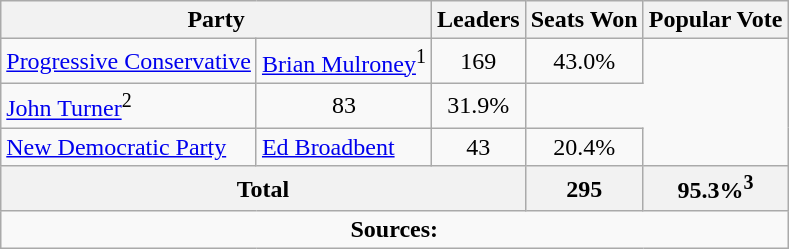<table class="wikitable">
<tr>
<th colspan="2">Party</th>
<th>Leaders</th>
<th>Seats Won</th>
<th>Popular Vote</th>
</tr>
<tr>
<td><a href='#'>Progressive Conservative</a></td>
<td><a href='#'>Brian Mulroney</a><sup>1</sup></td>
<td align=center>169</td>
<td align=center>43.0%</td>
</tr>
<tr>
<td><a href='#'>John Turner</a><sup>2</sup></td>
<td align=center>83</td>
<td align=center>31.9%</td>
</tr>
<tr>
<td><a href='#'>New Democratic Party</a></td>
<td><a href='#'>Ed Broadbent</a></td>
<td align=center>43</td>
<td align=center>20.4%</td>
</tr>
<tr>
<th colspan=3>Total</th>
<th>295</th>
<th>95.3%<sup>3</sup></th>
</tr>
<tr>
<td align="center" colspan=5><strong>Sources:</strong> </td>
</tr>
</table>
